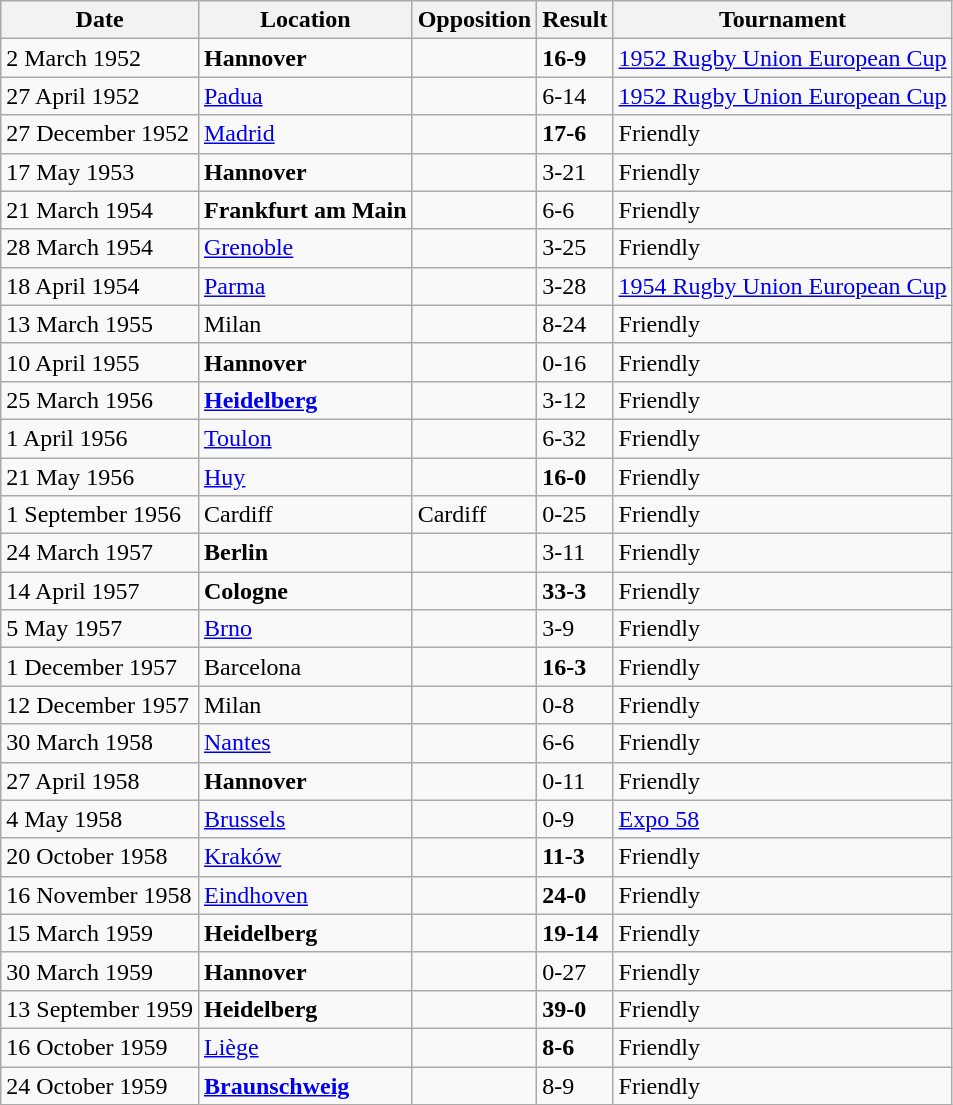<table class="wikitable">
<tr style="text-align:left;">
<th>Date</th>
<th>Location</th>
<th>Opposition</th>
<th>Result</th>
<th>Tournament</th>
</tr>
<tr>
<td>2 March 1952</td>
<td><strong>Hannover</strong></td>
<td></td>
<td><strong>16-9</strong></td>
<td><a href='#'>1952 Rugby Union European Cup</a></td>
</tr>
<tr>
<td>27 April 1952</td>
<td><a href='#'>Padua</a></td>
<td></td>
<td>6-14</td>
<td><a href='#'>1952 Rugby Union European Cup</a></td>
</tr>
<tr>
<td>27 December 1952</td>
<td><a href='#'>Madrid</a></td>
<td></td>
<td><strong>17-6</strong></td>
<td>Friendly</td>
</tr>
<tr>
<td>17 May 1953</td>
<td><strong>Hannover</strong></td>
<td></td>
<td>3-21</td>
<td>Friendly</td>
</tr>
<tr>
<td>21 March 1954</td>
<td><strong>Frankfurt am Main</strong></td>
<td></td>
<td>6-6</td>
<td>Friendly</td>
</tr>
<tr>
<td>28 March 1954</td>
<td><a href='#'>Grenoble</a></td>
<td></td>
<td>3-25</td>
<td>Friendly</td>
</tr>
<tr>
<td>18 April 1954</td>
<td><a href='#'>Parma</a></td>
<td></td>
<td>3-28</td>
<td><a href='#'>1954 Rugby Union European Cup</a></td>
</tr>
<tr>
<td>13 March 1955</td>
<td>Milan</td>
<td></td>
<td>8-24</td>
<td>Friendly</td>
</tr>
<tr>
<td>10 April 1955</td>
<td><strong>Hannover</strong></td>
<td></td>
<td>0-16</td>
<td>Friendly</td>
</tr>
<tr>
<td>25 March 1956</td>
<td><strong><a href='#'>Heidelberg</a></strong></td>
<td></td>
<td>3-12</td>
<td>Friendly</td>
</tr>
<tr>
<td>1 April 1956</td>
<td><a href='#'>Toulon</a></td>
<td></td>
<td>6-32</td>
<td>Friendly</td>
</tr>
<tr>
<td>21 May 1956</td>
<td><a href='#'>Huy</a></td>
<td></td>
<td><strong>16-0</strong></td>
<td>Friendly</td>
</tr>
<tr>
<td>1 September 1956</td>
<td>Cardiff</td>
<td>Cardiff</td>
<td>0-25</td>
<td>Friendly</td>
</tr>
<tr>
<td>24 March 1957</td>
<td><strong>Berlin</strong></td>
<td></td>
<td>3-11</td>
<td>Friendly</td>
</tr>
<tr>
<td>14 April 1957</td>
<td><strong>Cologne</strong></td>
<td></td>
<td><strong>33-3</strong></td>
<td>Friendly</td>
</tr>
<tr>
<td>5 May 1957</td>
<td><a href='#'>Brno</a></td>
<td></td>
<td>3-9</td>
<td>Friendly</td>
</tr>
<tr>
<td>1 December 1957</td>
<td>Barcelona</td>
<td></td>
<td><strong>16-3</strong></td>
<td>Friendly</td>
</tr>
<tr>
<td>12 December 1957</td>
<td>Milan</td>
<td></td>
<td>0-8</td>
<td>Friendly</td>
</tr>
<tr>
<td>30 March 1958</td>
<td><a href='#'>Nantes</a></td>
<td></td>
<td>6-6</td>
<td>Friendly</td>
</tr>
<tr>
<td>27 April 1958</td>
<td><strong>Hannover</strong></td>
<td></td>
<td>0-11</td>
<td>Friendly</td>
</tr>
<tr>
<td>4 May 1958</td>
<td><a href='#'>Brussels</a></td>
<td></td>
<td>0-9</td>
<td><a href='#'>Expo 58</a></td>
</tr>
<tr>
<td>20 October 1958</td>
<td><a href='#'>Kraków</a></td>
<td></td>
<td><strong>11-3</strong></td>
<td>Friendly</td>
</tr>
<tr>
<td>16 November 1958</td>
<td><a href='#'>Eindhoven</a></td>
<td></td>
<td><strong>24-0</strong></td>
<td>Friendly</td>
</tr>
<tr>
<td>15 March 1959</td>
<td><strong>Heidelberg</strong></td>
<td></td>
<td><strong>19-14</strong></td>
<td>Friendly</td>
</tr>
<tr>
<td>30 March 1959</td>
<td><strong>Hannover</strong></td>
<td></td>
<td>0-27</td>
<td>Friendly</td>
</tr>
<tr>
<td>13 September 1959</td>
<td><strong>Heidelberg</strong></td>
<td></td>
<td><strong>39-0</strong></td>
<td>Friendly</td>
</tr>
<tr>
<td>16 October 1959</td>
<td><a href='#'>Liège</a></td>
<td></td>
<td><strong>8-6</strong></td>
<td>Friendly</td>
</tr>
<tr>
<td>24 October 1959</td>
<td><strong><a href='#'>Braunschweig</a></strong></td>
<td></td>
<td>8-9</td>
<td>Friendly</td>
</tr>
</table>
